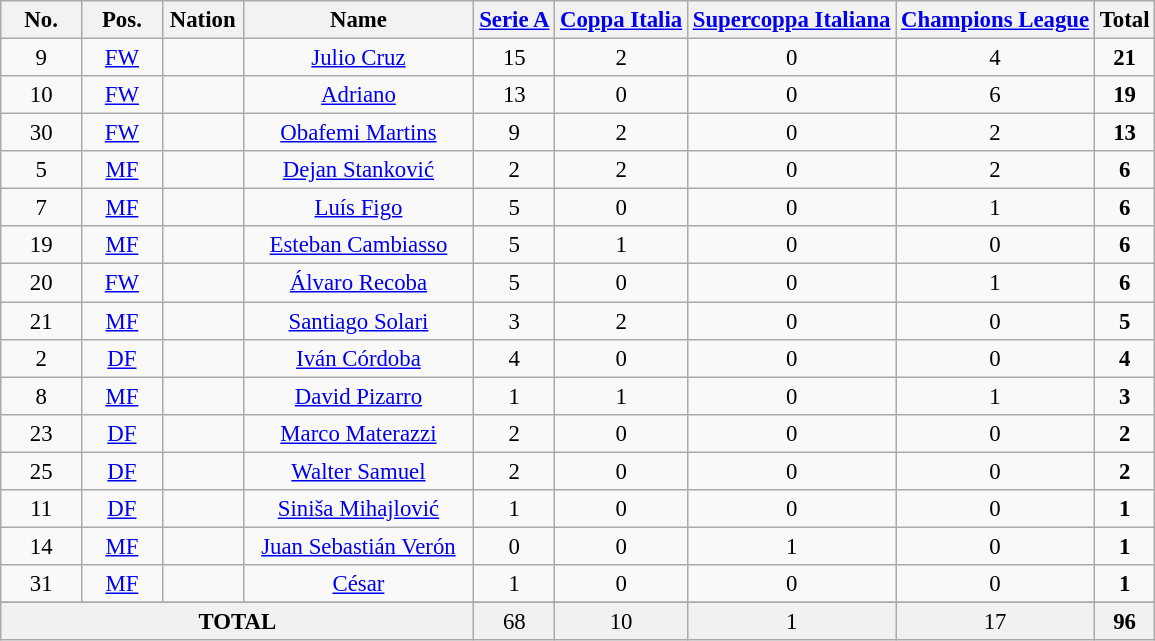<table class="wikitable sortable" style="font-size: 95%; text-align: center;">
<tr>
<th width="7%"><strong>No.</strong></th>
<th width="7%"><strong>Pos.</strong></th>
<th width="7%"><strong>Nation</strong></th>
<th width="20%"><strong>Name</strong></th>
<th><a href='#'>Serie A</a></th>
<th><a href='#'>Coppa Italia</a></th>
<th><a href='#'>Supercoppa Italiana</a></th>
<th><a href='#'>Champions League</a></th>
<th>Total</th>
</tr>
<tr>
<td>9</td>
<td><a href='#'>FW</a></td>
<td></td>
<td><a href='#'>Julio Cruz</a></td>
<td>15 </td>
<td>2 </td>
<td>0 </td>
<td>4 </td>
<td><strong>21</strong> </td>
</tr>
<tr>
<td>10</td>
<td><a href='#'>FW</a></td>
<td></td>
<td><a href='#'>Adriano</a></td>
<td>13 </td>
<td>0 </td>
<td>0 </td>
<td>6 </td>
<td><strong>19</strong> </td>
</tr>
<tr>
<td>30</td>
<td><a href='#'>FW</a></td>
<td></td>
<td><a href='#'>Obafemi Martins</a></td>
<td>9 </td>
<td>2 </td>
<td>0 </td>
<td>2 </td>
<td><strong>13</strong> </td>
</tr>
<tr>
<td>5</td>
<td><a href='#'>MF</a></td>
<td></td>
<td><a href='#'>Dejan Stanković</a></td>
<td>2 </td>
<td>2 </td>
<td>0 </td>
<td>2 </td>
<td><strong>6</strong> </td>
</tr>
<tr>
<td>7</td>
<td><a href='#'>MF</a></td>
<td></td>
<td><a href='#'>Luís Figo</a></td>
<td>5 </td>
<td>0 </td>
<td>0 </td>
<td>1 </td>
<td><strong>6</strong> </td>
</tr>
<tr>
<td>19</td>
<td><a href='#'>MF</a></td>
<td></td>
<td><a href='#'>Esteban Cambiasso</a></td>
<td>5 </td>
<td>1 </td>
<td>0 </td>
<td>0 </td>
<td><strong>6</strong> </td>
</tr>
<tr>
<td>20</td>
<td><a href='#'>FW</a></td>
<td></td>
<td><a href='#'>Álvaro Recoba</a></td>
<td>5 </td>
<td>0 </td>
<td>0 </td>
<td>1 </td>
<td><strong>6</strong> </td>
</tr>
<tr>
<td>21</td>
<td><a href='#'>MF</a></td>
<td></td>
<td><a href='#'>Santiago Solari</a></td>
<td>3 </td>
<td>2 </td>
<td>0 </td>
<td>0 </td>
<td><strong>5</strong> </td>
</tr>
<tr>
<td>2</td>
<td><a href='#'>DF</a></td>
<td></td>
<td><a href='#'>Iván Córdoba</a></td>
<td>4 </td>
<td>0 </td>
<td>0 </td>
<td>0 </td>
<td><strong>4</strong> </td>
</tr>
<tr>
<td>8</td>
<td><a href='#'>MF</a></td>
<td></td>
<td><a href='#'>David Pizarro</a></td>
<td>1 </td>
<td>1 </td>
<td>0 </td>
<td>1 </td>
<td><strong>3</strong> </td>
</tr>
<tr>
<td>23</td>
<td><a href='#'>DF</a></td>
<td></td>
<td><a href='#'>Marco Materazzi</a></td>
<td>2 </td>
<td>0 </td>
<td>0 </td>
<td>0 </td>
<td><strong>2</strong> </td>
</tr>
<tr>
<td>25</td>
<td><a href='#'>DF</a></td>
<td></td>
<td><a href='#'>Walter Samuel</a></td>
<td>2 </td>
<td>0 </td>
<td>0 </td>
<td>0 </td>
<td><strong>2</strong> </td>
</tr>
<tr>
<td>11</td>
<td><a href='#'>DF</a></td>
<td></td>
<td><a href='#'>Siniša Mihajlović</a></td>
<td>1 </td>
<td>0 </td>
<td>0 </td>
<td>0 </td>
<td><strong>1</strong> </td>
</tr>
<tr>
<td>14</td>
<td><a href='#'>MF</a></td>
<td></td>
<td><a href='#'>Juan Sebastián Verón</a></td>
<td>0 </td>
<td>0 </td>
<td>1 </td>
<td>0 </td>
<td><strong>1</strong> </td>
</tr>
<tr>
<td>31</td>
<td><a href='#'>MF</a></td>
<td></td>
<td><a href='#'>César</a></td>
<td>1 </td>
<td>0 </td>
<td>0 </td>
<td>0 </td>
<td><strong>1</strong> </td>
</tr>
<tr>
</tr>
<tr bgcolor="F1F1F1" >
<td colspan=4><strong>TOTAL</strong></td>
<td>68 </td>
<td>10 </td>
<td>1 </td>
<td>17 </td>
<td><strong>96</strong> </td>
</tr>
</table>
